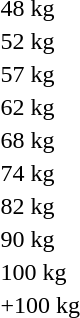<table>
<tr>
<td>48 kg</td>
<td></td>
<td></td>
<td></td>
</tr>
<tr>
<td>52 kg</td>
<td></td>
<td></td>
<td></td>
</tr>
<tr>
<td>57 kg</td>
<td></td>
<td></td>
<td></td>
</tr>
<tr>
<td>62 kg</td>
<td></td>
<td></td>
<td></td>
</tr>
<tr>
<td>68 kg</td>
<td></td>
<td></td>
<td></td>
</tr>
<tr>
<td>74 kg</td>
<td></td>
<td></td>
<td></td>
</tr>
<tr>
<td>82 kg</td>
<td></td>
<td></td>
<td></td>
</tr>
<tr>
<td>90 kg</td>
<td></td>
<td></td>
<td></td>
</tr>
<tr>
<td>100 kg</td>
<td></td>
<td></td>
<td></td>
</tr>
<tr>
<td>+100 kg</td>
<td></td>
<td></td>
<td></td>
</tr>
</table>
